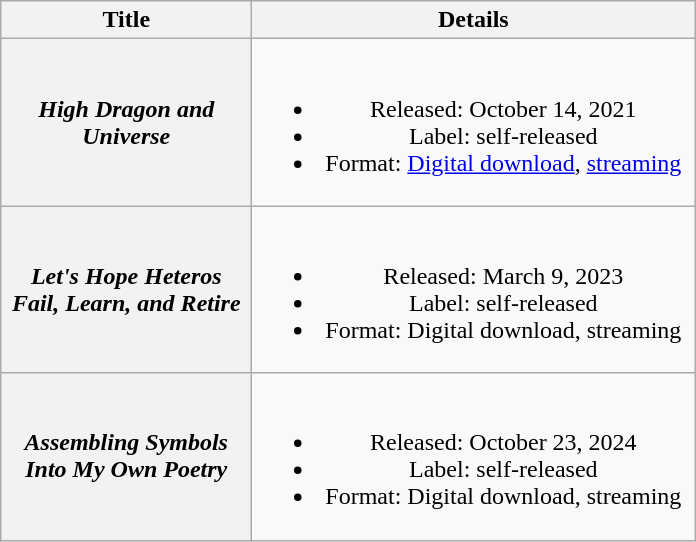<table class="wikitable plainrowheaders" style="text-align:center;">
<tr>
<th scope="col" style="width:10em;">Title</th>
<th scope="col" style="width:18em;">Details</th>
</tr>
<tr>
<th scope="row"><em>High Dragon and Universe</em></th>
<td><br><ul><li>Released: October 14, 2021</li><li>Label: self-released</li><li>Format: <a href='#'>Digital download</a>, <a href='#'>streaming</a></li></ul></td>
</tr>
<tr>
<th scope="row"><em>Let's Hope Heteros Fail, Learn, and Retire</em></th>
<td><br><ul><li>Released: March 9, 2023</li><li>Label: self-released</li><li>Format: Digital download, streaming</li></ul></td>
</tr>
<tr>
<th scope="row"><em>Assembling Symbols Into My Own Poetry</em></th>
<td><br><ul><li>Released: October 23, 2024</li><li>Label: self-released</li><li>Format: Digital download, streaming</li></ul></td>
</tr>
</table>
